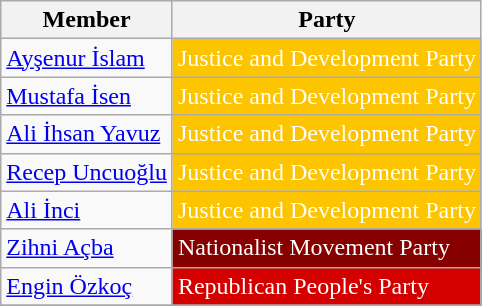<table class="wikitable">
<tr>
<th>Member</th>
<th>Party</th>
</tr>
<tr>
<td><a href='#'>Ayşenur İslam</a></td>
<td style="background:#FDC400; color:white">Justice and Development Party</td>
</tr>
<tr>
<td><a href='#'>Mustafa İsen</a></td>
<td style="background:#FDC400; color:white">Justice and Development Party</td>
</tr>
<tr>
<td><a href='#'>Ali İhsan Yavuz</a></td>
<td style="background:#FDC400; color:white">Justice and Development Party</td>
</tr>
<tr>
<td><a href='#'>Recep Uncuoğlu</a></td>
<td style="background:#FDC400; color:white">Justice and Development Party</td>
</tr>
<tr>
<td><a href='#'>Ali İnci</a></td>
<td style="background:#FDC400; color:white">Justice and Development Party</td>
</tr>
<tr>
<td><a href='#'>Zihni Açba</a></td>
<td style="background:#870000; color:white">Nationalist Movement Party</td>
</tr>
<tr>
<td><a href='#'>Engin Özkoç</a></td>
<td style="background:#D40000; color:white">Republican People's Party</td>
</tr>
<tr>
</tr>
</table>
